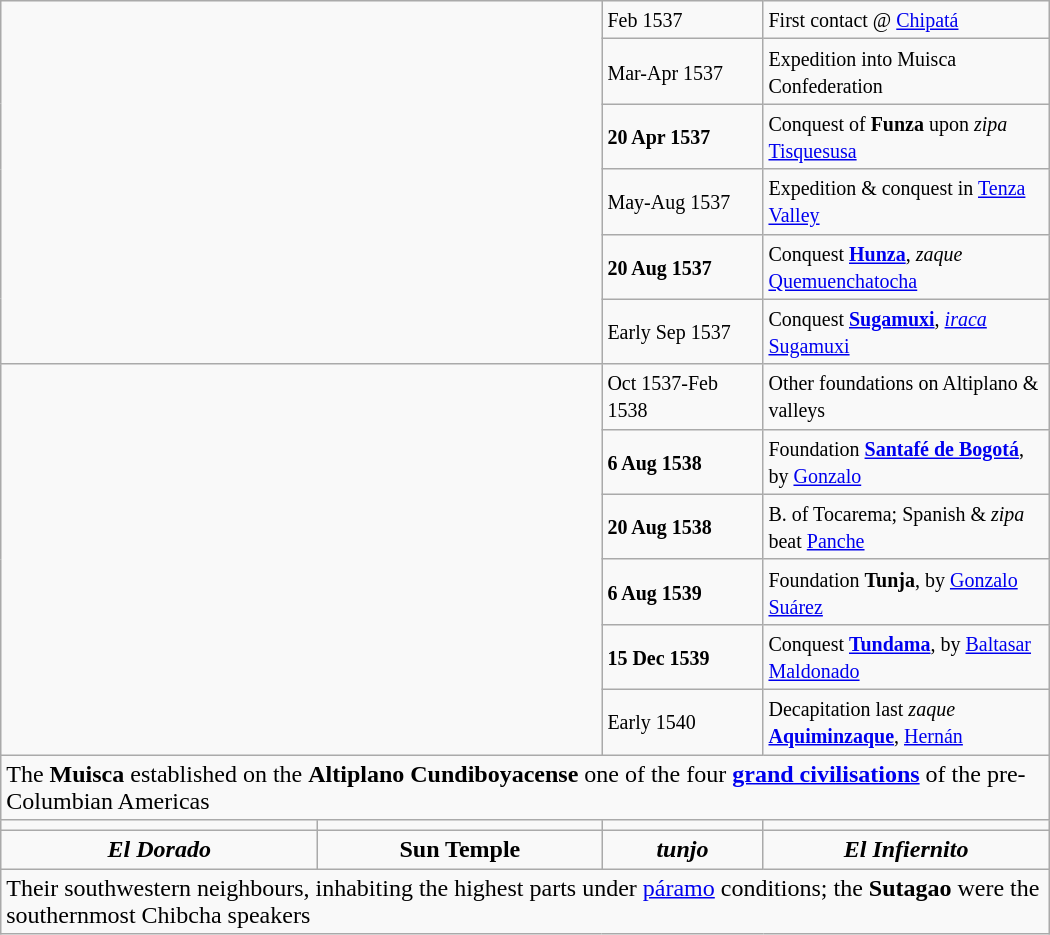<table class="wikitable" width=700 align=right>
<tr>
<td rowspan=6 colspan=2></td>
<td width=100><small>Feb 1537</small></td>
<td colspan=2 width=200><small>First contact @ <a href='#'>Chipatá</a></small></td>
</tr>
<tr>
<td><small>Mar-Apr 1537</small></td>
<td colspan=2 width=200><small>Expedition into Muisca Confederation</small></td>
</tr>
<tr>
<td><small><strong>20 Apr 1537</strong></small></td>
<td colspan=2 width=200><small>Conquest of <strong>Funza</strong> upon <em>zipa</em> <a href='#'>Tisquesusa</a></small></td>
</tr>
<tr>
<td><small>May-Aug 1537</small></td>
<td colspan=2 width=200><small>Expedition & conquest in <a href='#'>Tenza Valley</a></small></td>
</tr>
<tr>
<td><small><strong>20 Aug 1537</strong></small></td>
<td colspan=2 width=200><small>Conquest <strong><a href='#'>Hunza</a></strong>, <em>zaque</em> <a href='#'>Quemuenchatocha</a></small></td>
</tr>
<tr>
<td><small>Early Sep 1537</small></td>
<td colspan=2 width=200><small>Conquest <strong><a href='#'>Sugamuxi</a></strong>, <em><a href='#'>iraca</a></em> <a href='#'>Sugamuxi</a></small></td>
</tr>
<tr>
<td rowspan=6 colspan=2></td>
<td><small>Oct 1537-Feb 1538</small></td>
<td colspan=2 width=200><small>Other foundations on Altiplano & valleys</small></td>
</tr>
<tr>
<td><small><strong>6 Aug 1538</strong></small></td>
<td colspan=2 width=200><small>Foundation <strong><a href='#'>Santafé de Bogotá</a></strong>, by <a href='#'>Gonzalo</a></small></td>
</tr>
<tr>
<td><small><strong>20 Aug 1538</strong></small></td>
<td colspan=2 width=200><small>B. of Tocarema; Spanish & <em>zipa</em> beat <a href='#'>Panche</a></small></td>
</tr>
<tr>
<td><small><strong>6 Aug 1539</strong></small></td>
<td colspan=2 width=200><small>Foundation <strong>Tunja</strong>, by <a href='#'>Gonzalo Suárez</a></small></td>
</tr>
<tr>
<td><small><strong>15 Dec 1539</strong></small></td>
<td colspan=2 width=200><small>Conquest <strong><a href='#'>Tundama</a></strong>, by <a href='#'>Baltasar Maldonado</a></small></td>
</tr>
<tr>
<td><small>Early 1540</small></td>
<td colspan=2 width=200><small>Decapitation last <em>zaque</em> <strong><a href='#'>Aquiminzaque</a></strong>, <a href='#'>Hernán</a></small></td>
</tr>
<tr>
<td colspan=5>The <strong>Muisca</strong> established on the <strong>Altiplano Cundiboyacense</strong> one of the four <strong><a href='#'>grand civilisations</a></strong> of the pre-Columbian Americas</td>
</tr>
<tr>
<td align=center width=204></td>
<td align=center width=182></td>
<td align=center></td>
<td align=center></td>
</tr>
<tr>
<td align=center width=169><strong><em>El Dorado</em></strong></td>
<td align=center width=169><strong>Sun Temple</strong></td>
<td align=center><strong><em>tunjo</em></strong></td>
<td align=center><strong><em>El Infiernito</em></strong></td>
</tr>
<tr>
<td colspan=5>Their southwestern neighbours, inhabiting the highest parts under <a href='#'>páramo</a> conditions; the <strong>Sutagao</strong> were the southernmost Chibcha speakers</td>
</tr>
</table>
